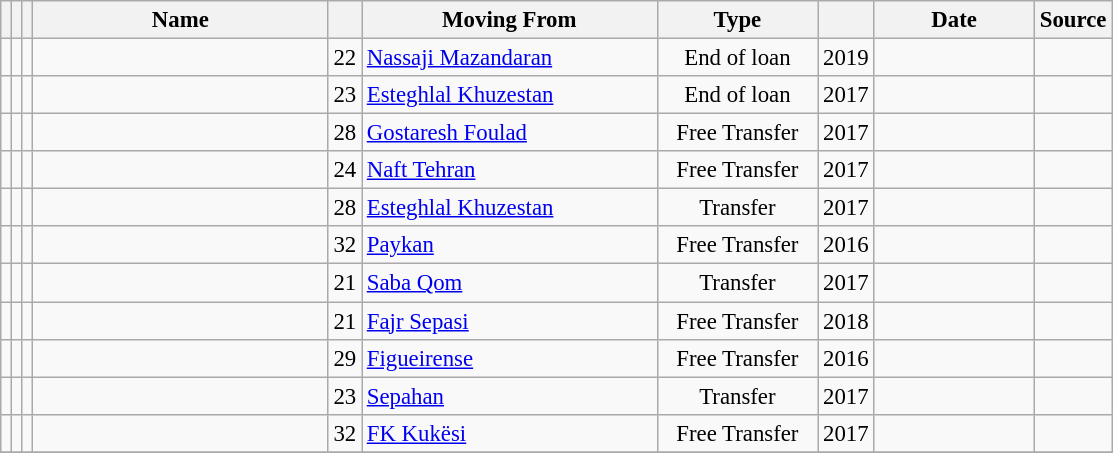<table class="wikitable plainrowheaders sortable" style="font-size:95%">
<tr>
<th></th>
<th></th>
<th></th>
<th scope="col" style="width:190px;">Name</th>
<th></th>
<th scope="col" style="width:190px;">Moving From</th>
<th scope="col" style="width:100px;">Type</th>
<th></th>
<th scope="col" style="width:100px;">Date</th>
<th>Source</th>
</tr>
<tr>
<td align=center></td>
<td align=center></td>
<td align=center></td>
<td></td>
<td align=center>22</td>
<td><a href='#'>Nassaji Mazandaran</a></td>
<td align=center>End of loan</td>
<td align=center>2019</td>
<td align=center></td>
<td align=center></td>
</tr>
<tr>
<td align=center></td>
<td align=center></td>
<td align=center></td>
<td></td>
<td align=center>23</td>
<td><a href='#'>Esteghlal Khuzestan</a></td>
<td align=center>End of loan</td>
<td align=center>2017</td>
<td align=center></td>
<td align=center></td>
</tr>
<tr>
<td align=center></td>
<td align=center></td>
<td align=center></td>
<td></td>
<td align=center>28</td>
<td><a href='#'>Gostaresh Foulad</a></td>
<td align=center>Free Transfer</td>
<td align=center>2017</td>
<td align=center></td>
<td align=center></td>
</tr>
<tr>
<td align=center></td>
<td align=center></td>
<td align=center></td>
<td></td>
<td align=center>24</td>
<td><a href='#'>Naft Tehran</a></td>
<td align=center>Free Transfer</td>
<td align=center>2017</td>
<td align=center></td>
<td align=center></td>
</tr>
<tr>
<td align=center></td>
<td align=center></td>
<td align=center></td>
<td></td>
<td align=center>28</td>
<td><a href='#'>Esteghlal Khuzestan</a></td>
<td align=center>Transfer</td>
<td align=center>2017</td>
<td align=center></td>
<td align=center></td>
</tr>
<tr>
<td align=center></td>
<td align=center></td>
<td align=center></td>
<td></td>
<td align=center>32</td>
<td><a href='#'>Paykan</a></td>
<td align=center>Free Transfer</td>
<td align=center>2016</td>
<td align=center></td>
<td align=center></td>
</tr>
<tr>
<td align=center></td>
<td align=center></td>
<td align=center></td>
<td></td>
<td align=center>21</td>
<td><a href='#'>Saba Qom</a></td>
<td align=center>Transfer</td>
<td align=center>2017</td>
<td align=center></td>
<td align=center></td>
</tr>
<tr>
<td align=center></td>
<td align=center></td>
<td align=center></td>
<td></td>
<td align=center>21</td>
<td><a href='#'>Fajr Sepasi</a></td>
<td align=center>Free Transfer</td>
<td align=center>2018</td>
<td align=center></td>
<td align=center></td>
</tr>
<tr>
<td align=center></td>
<td align=center></td>
<td align=center></td>
<td></td>
<td align=center>29</td>
<td> <a href='#'>Figueirense</a></td>
<td align=center>Free Transfer</td>
<td align=center>2016</td>
<td align=center></td>
<td align=center></td>
</tr>
<tr>
<td align=center></td>
<td align=center></td>
<td align=center></td>
<td></td>
<td align=center>23</td>
<td><a href='#'>Sepahan</a></td>
<td align=center>Transfer</td>
<td align=center>2017</td>
<td align=center></td>
<td align=center></td>
</tr>
<tr>
<td align=center></td>
<td align=center></td>
<td align=center></td>
<td></td>
<td align=center>32</td>
<td> <a href='#'>FK Kukësi</a></td>
<td align=center>Free Transfer</td>
<td align=center>2017</td>
<td align=center></td>
<td align=center></td>
</tr>
<tr>
</tr>
</table>
